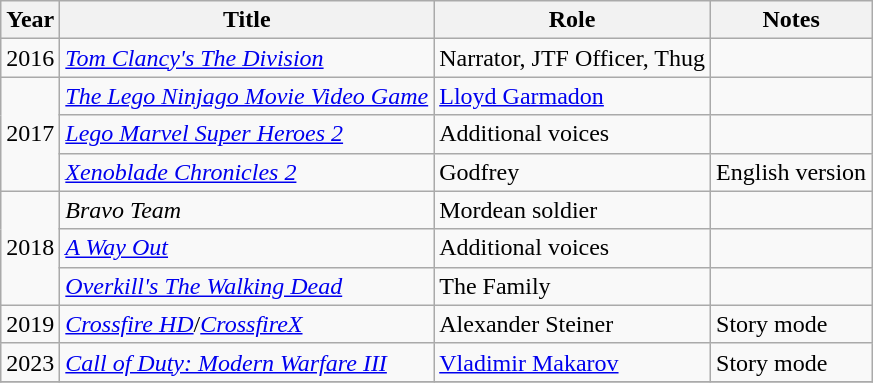<table class="wikitable sortable plainrowheaders">
<tr>
<th scope="col">Year</th>
<th scope="col">Title</th>
<th scope="col" class="unsortable">Role</th>
<th scope="col" class="unsortable">Notes</th>
</tr>
<tr>
<td scope="row">2016</td>
<td><em><a href='#'>Tom Clancy's The Division</a></em></td>
<td>Narrator, JTF Officer, Thug</td>
<td></td>
</tr>
<tr>
<td rowspan="3" scope="row">2017</td>
<td><em><a href='#'>The Lego Ninjago Movie Video Game</a></em></td>
<td><a href='#'>Lloyd Garmadon</a></td>
<td></td>
</tr>
<tr>
<td><em><a href='#'>Lego Marvel Super Heroes 2</a></em></td>
<td>Additional voices</td>
<td></td>
</tr>
<tr>
<td><em><a href='#'>Xenoblade Chronicles 2</a></em></td>
<td>Godfrey</td>
<td>English version</td>
</tr>
<tr>
<td rowspan="3" scope="row">2018</td>
<td><em>Bravo Team</em></td>
<td>Mordean soldier</td>
<td></td>
</tr>
<tr>
<td><em><a href='#'>A Way Out</a></em></td>
<td>Additional voices</td>
<td></td>
</tr>
<tr>
<td><em><a href='#'>Overkill's The Walking Dead</a></em></td>
<td>The Family</td>
<td></td>
</tr>
<tr>
<td scope="row">2019</td>
<td><em><a href='#'>Crossfire HD</a></em>/<em><a href='#'>CrossfireX</a></em></td>
<td>Alexander Steiner</td>
<td>Story mode</td>
</tr>
<tr>
<td scope="row">2023</td>
<td><em><a href='#'>Call of Duty: Modern Warfare III</a></em></td>
<td><a href='#'>Vladimir Makarov</a></td>
<td>Story mode</td>
</tr>
<tr>
</tr>
</table>
